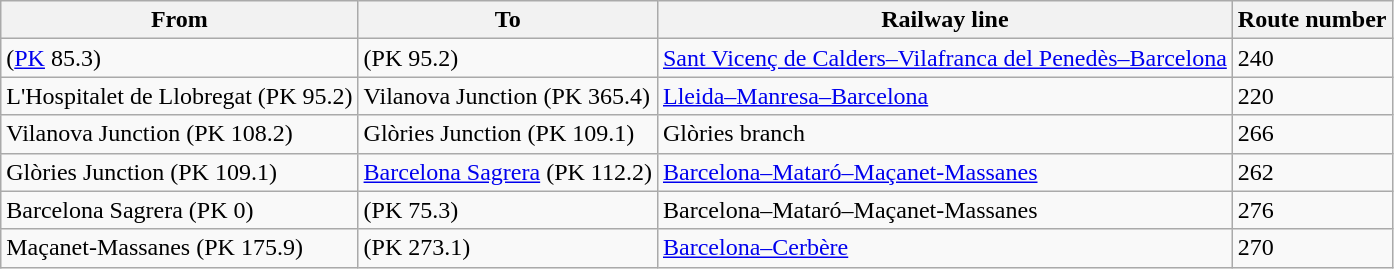<table class="wikitable">
<tr>
<th>From</th>
<th>To</th>
<th>Railway line</th>
<th>Route number</th>
</tr>
<tr>
<td> (<a href='#'>PK</a> 85.3)</td>
<td> (PK 95.2)</td>
<td><a href='#'>Sant Vicenç de Calders–Vilafranca del Penedès–Barcelona</a></td>
<td>240</td>
</tr>
<tr>
<td>L'Hospitalet de Llobregat (PK 95.2)</td>
<td>Vilanova Junction (PK 365.4)<br> </td>
<td><a href='#'>Lleida–Manresa–Barcelona</a></td>
<td>220</td>
</tr>
<tr>
<td>Vilanova Junction (PK 108.2)</td>
<td>Glòries Junction (PK 109.1)<br> </td>
<td>Glòries branch</td>
<td>266</td>
</tr>
<tr>
<td>Glòries Junction (PK 109.1)</td>
<td><a href='#'>Barcelona Sagrera</a> (PK 112.2)</td>
<td><a href='#'>Barcelona–Mataró–Maçanet-Massanes</a></td>
<td>262</td>
</tr>
<tr>
<td>Barcelona Sagrera (PK 0)</td>
<td> (PK 75.3)</td>
<td>Barcelona–Mataró–Maçanet-Massanes</td>
<td>276</td>
</tr>
<tr>
<td>Maçanet-Massanes (PK 175.9)</td>
<td> (PK 273.1)</td>
<td><a href='#'>Barcelona–Cerbère</a></td>
<td>270</td>
</tr>
</table>
